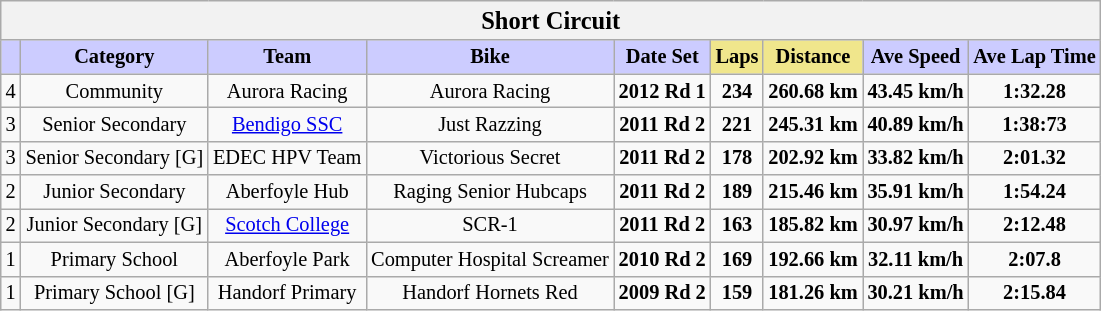<table class="wikitable collapsible collapsed" style="font-size: 85%; text-align:center">
<tr>
<th colspan="9" width="500"><big>Short Circuit</big></th>
</tr>
<tr>
<th style="background:#ccf"></th>
<th style="background:#ccf">Category</th>
<th style="background:#ccf">Team</th>
<th style="background:#ccf">Bike</th>
<th style="background:#ccf">Date Set</th>
<th style="background:#f0e68c">Laps</th>
<th style="background:#f0e68c">Distance</th>
<th style="background:#ccf">Ave Speed</th>
<th style="background:#ccf">Ave Lap Time</th>
</tr>
<tr>
<td>4</td>
<td>Community</td>
<td> Aurora Racing</td>
<td>Aurora Racing</td>
<td><strong>2012 Rd 1</strong></td>
<td><strong>234</strong></td>
<td><strong>260.68 km</strong></td>
<td><strong>43.45 km/h</strong></td>
<td><strong>1:32.28</strong></td>
</tr>
<tr>
<td>3</td>
<td>Senior Secondary</td>
<td> <a href='#'>Bendigo SSC</a></td>
<td>Just Razzing</td>
<td><strong>2011 Rd 2</strong></td>
<td><strong>221</strong></td>
<td><strong>245.31 km</strong></td>
<td><strong>40.89 km/h</strong></td>
<td><strong>1:38:73</strong></td>
</tr>
<tr>
<td>3</td>
<td>Senior Secondary [G]</td>
<td> EDEC HPV Team</td>
<td>Victorious Secret</td>
<td><strong>2011 Rd 2</strong></td>
<td><strong>178</strong></td>
<td><strong>202.92 km</strong></td>
<td><strong>33.82 km/h</strong></td>
<td><strong>2:01.32</strong></td>
</tr>
<tr>
<td>2</td>
<td>Junior Secondary</td>
<td> Aberfoyle Hub</td>
<td>Raging Senior Hubcaps</td>
<td><strong>2011 Rd 2</strong></td>
<td><strong>189</strong></td>
<td><strong>215.46 km</strong></td>
<td><strong>35.91 km/h</strong></td>
<td><strong>1:54.24</strong></td>
</tr>
<tr>
<td>2</td>
<td>Junior Secondary [G]</td>
<td> <a href='#'>Scotch College</a></td>
<td>SCR-1</td>
<td><strong>2011 Rd 2</strong></td>
<td><strong>163</strong></td>
<td><strong>185.82 km</strong></td>
<td><strong>30.97 km/h</strong></td>
<td><strong>2:12.48</strong></td>
</tr>
<tr>
<td>1</td>
<td>Primary School</td>
<td> Aberfoyle Park</td>
<td>Computer Hospital Screamer</td>
<td><strong>2010 Rd 2</strong></td>
<td><strong>169</strong></td>
<td><strong>192.66 km</strong></td>
<td><strong>32.11 km/h</strong></td>
<td><strong>2:07.8</strong></td>
</tr>
<tr>
<td>1</td>
<td>Primary School [G]</td>
<td> Handorf Primary</td>
<td>Handorf Hornets Red</td>
<td><strong>2009 Rd 2</strong></td>
<td><strong>159</strong></td>
<td><strong>181.26 km</strong></td>
<td><strong>30.21 km/h</strong></td>
<td><strong>2:15.84</strong></td>
</tr>
</table>
